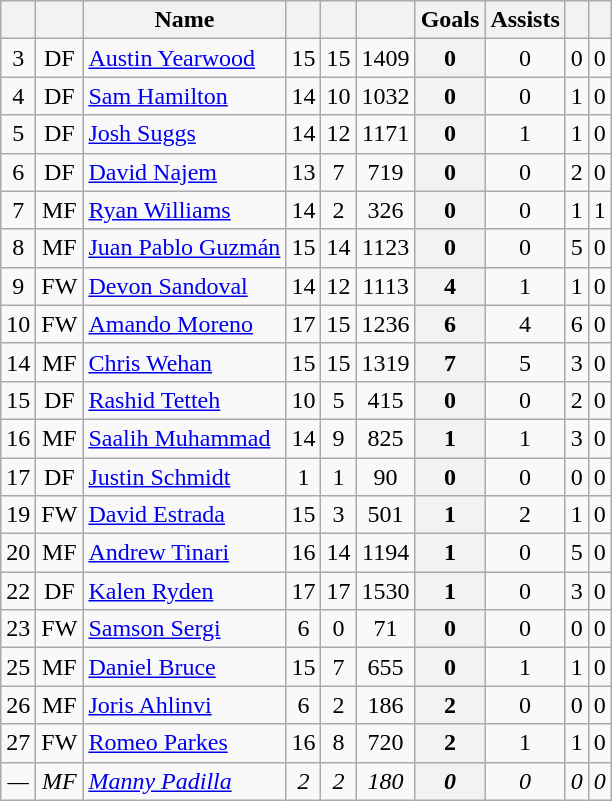<table class="wikitable sortable" style="text-align:center; font-size:100%;">
<tr>
<th></th>
<th></th>
<th>Name</th>
<th></th>
<th></th>
<th></th>
<th>Goals</th>
<th>Assists</th>
<th></th>
<th></th>
</tr>
<tr>
<td>3</td>
<td>DF</td>
<td align=left> <a href='#'>Austin Yearwood</a></td>
<td>15</td>
<td>15</td>
<td>1409</td>
<th>0</th>
<td>0</td>
<td>0</td>
<td>0</td>
</tr>
<tr>
<td>4</td>
<td>DF</td>
<td align=left> <a href='#'>Sam Hamilton</a></td>
<td>14</td>
<td>10</td>
<td>1032</td>
<th>0</th>
<td>0</td>
<td>1</td>
<td>0</td>
</tr>
<tr>
<td>5</td>
<td>DF</td>
<td align=left> <a href='#'>Josh Suggs</a></td>
<td>14</td>
<td>12</td>
<td>1171</td>
<th>0</th>
<td>1</td>
<td>1</td>
<td>0</td>
</tr>
<tr>
<td>6</td>
<td>DF</td>
<td align=left> <a href='#'>David Najem</a></td>
<td>13</td>
<td>7</td>
<td>719</td>
<th>0</th>
<td>0</td>
<td>2</td>
<td>0</td>
</tr>
<tr>
<td>7</td>
<td>MF</td>
<td align=left> <a href='#'>Ryan Williams</a></td>
<td>14</td>
<td>2</td>
<td>326</td>
<th>0</th>
<td>0</td>
<td>1</td>
<td>1</td>
</tr>
<tr>
<td>8</td>
<td>MF</td>
<td align=left> <a href='#'>Juan Pablo Guzmán</a></td>
<td>15</td>
<td>14</td>
<td>1123</td>
<th>0</th>
<td>0</td>
<td>5</td>
<td>0</td>
</tr>
<tr>
<td>9</td>
<td>FW</td>
<td align=left> <a href='#'>Devon Sandoval</a></td>
<td>14</td>
<td>12</td>
<td>1113</td>
<th>4</th>
<td>1</td>
<td>1</td>
<td>0</td>
</tr>
<tr>
<td>10</td>
<td>FW</td>
<td align=left> <a href='#'>Amando Moreno</a></td>
<td>17</td>
<td>15</td>
<td>1236</td>
<th>6</th>
<td>4</td>
<td>6</td>
<td>0</td>
</tr>
<tr>
<td>14</td>
<td>MF</td>
<td align=left> <a href='#'>Chris Wehan</a></td>
<td>15</td>
<td>15</td>
<td>1319</td>
<th>7</th>
<td>5</td>
<td>3</td>
<td>0</td>
</tr>
<tr>
<td>15</td>
<td>DF</td>
<td align=left> <a href='#'>Rashid Tetteh</a></td>
<td>10</td>
<td>5</td>
<td>415</td>
<th>0</th>
<td>0</td>
<td>2</td>
<td>0</td>
</tr>
<tr>
<td>16</td>
<td>MF</td>
<td align=left> <a href='#'>Saalih Muhammad</a></td>
<td>14</td>
<td>9</td>
<td>825</td>
<th>1</th>
<td>1</td>
<td>3</td>
<td>0</td>
</tr>
<tr>
<td>17</td>
<td>DF</td>
<td align=left> <a href='#'>Justin Schmidt</a></td>
<td>1</td>
<td>1</td>
<td>90</td>
<th>0</th>
<td>0</td>
<td>0</td>
<td>0</td>
</tr>
<tr>
<td>19</td>
<td>FW</td>
<td align=left> <a href='#'>David Estrada</a></td>
<td>15</td>
<td>3</td>
<td>501</td>
<th>1</th>
<td>2</td>
<td>1</td>
<td>0</td>
</tr>
<tr>
<td>20</td>
<td>MF</td>
<td align=left> <a href='#'>Andrew Tinari</a></td>
<td>16</td>
<td>14</td>
<td>1194</td>
<th>1</th>
<td>0</td>
<td>5</td>
<td>0</td>
</tr>
<tr>
<td>22</td>
<td>DF</td>
<td align=left> <a href='#'>Kalen Ryden</a></td>
<td>17</td>
<td>17</td>
<td>1530</td>
<th>1</th>
<td>0</td>
<td>3</td>
<td>0</td>
</tr>
<tr>
<td>23</td>
<td>FW</td>
<td align=left> <a href='#'>Samson Sergi</a></td>
<td>6</td>
<td>0</td>
<td>71</td>
<th>0</th>
<td>0</td>
<td>0</td>
<td>0</td>
</tr>
<tr>
<td>25</td>
<td>MF</td>
<td align=left> <a href='#'>Daniel Bruce</a></td>
<td>15</td>
<td>7</td>
<td>655</td>
<th>0</th>
<td>1</td>
<td>1</td>
<td>0</td>
</tr>
<tr>
<td>26</td>
<td>MF</td>
<td align=left> <a href='#'>Joris Ahlinvi</a></td>
<td>6</td>
<td>2</td>
<td>186</td>
<th>2</th>
<td>0</td>
<td>0</td>
<td>0</td>
</tr>
<tr>
<td>27</td>
<td>FW</td>
<td align=left> <a href='#'>Romeo Parkes</a></td>
<td>16</td>
<td>8</td>
<td>720</td>
<th>2</th>
<td>1</td>
<td>1</td>
<td>0</td>
</tr>
<tr>
<td><em>—</em></td>
<td><em>MF</em></td>
<td align=left> <em><a href='#'>Manny Padilla</a></em></td>
<td><em>2</em></td>
<td><em>2</em></td>
<td><em>180</em></td>
<th><em>0</em></th>
<td><em>0</em></td>
<td><em>0</em></td>
<td><em>0</em></td>
</tr>
</table>
